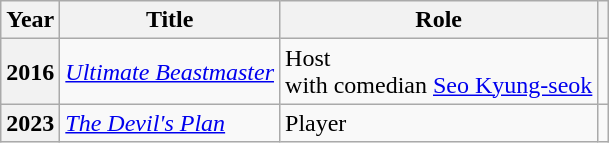<table class="wikitable sortable plainrowheaders">
<tr>
<th scope="col">Year</th>
<th scope="col">Title</th>
<th scope="col">Role</th>
<th scope="col" class="unsortable"></th>
</tr>
<tr>
<th scope="row">2016</th>
<td><em><a href='#'>Ultimate Beastmaster</a></em></td>
<td>Host<br>with comedian <a href='#'>Seo Kyung-seok</a></td>
<td></td>
</tr>
<tr>
<th scope="row">2023</th>
<td><em><a href='#'>The Devil's Plan</a></em></td>
<td>Player</td>
<td></td>
</tr>
</table>
